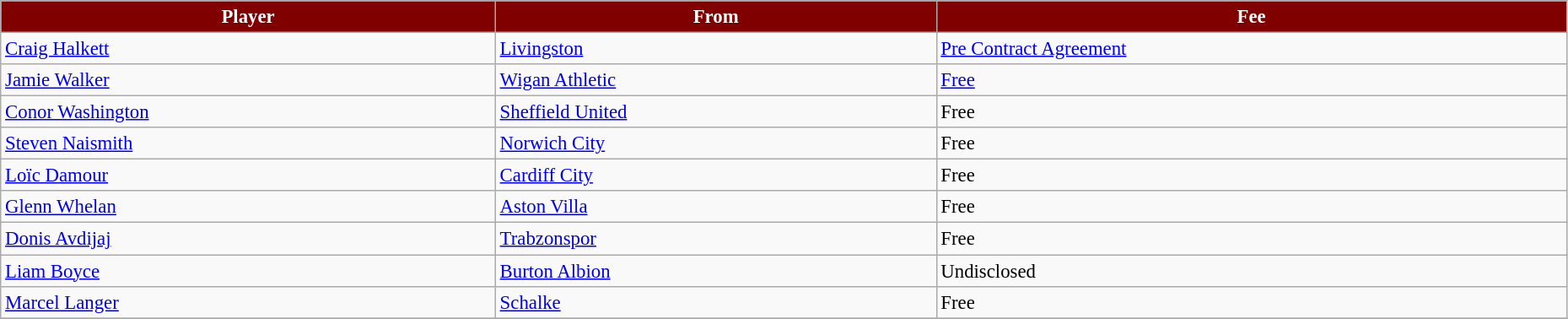<table class="wikitable" style="text-align:left; font-size:95%;width:98%;">
<tr>
<th style="background:maroon; color:white;">Player</th>
<th style="background:maroon; color:white;">From</th>
<th style="background:maroon; color:white;">Fee</th>
</tr>
<tr>
<td> <a href='#'>Craig Halkett</a></td>
<td> <a href='#'>Livingston</a></td>
<td><a href='#'>Pre Contract Agreement</a></td>
</tr>
<tr>
<td> <a href='#'>Jamie Walker</a></td>
<td> <a href='#'>Wigan Athletic</a></td>
<td><a href='#'>Free</a></td>
</tr>
<tr>
<td> <a href='#'>Conor Washington</a></td>
<td> <a href='#'>Sheffield United</a></td>
<td>Free</td>
</tr>
<tr>
<td> <a href='#'>Steven Naismith</a></td>
<td> <a href='#'>Norwich City</a></td>
<td>Free</td>
</tr>
<tr>
<td> <a href='#'>Loïc Damour</a></td>
<td> <a href='#'>Cardiff City</a></td>
<td>Free</td>
</tr>
<tr>
<td> <a href='#'>Glenn Whelan</a></td>
<td> <a href='#'>Aston Villa</a></td>
<td>Free</td>
</tr>
<tr>
<td> <a href='#'>Donis Avdijaj</a></td>
<td> <a href='#'>Trabzonspor</a></td>
<td>Free</td>
</tr>
<tr>
<td> <a href='#'>Liam Boyce</a></td>
<td> <a href='#'>Burton Albion</a></td>
<td>Undisclosed</td>
</tr>
<tr>
<td> <a href='#'>Marcel Langer</a></td>
<td> <a href='#'>Schalke</a></td>
<td>Free</td>
</tr>
<tr>
</tr>
</table>
